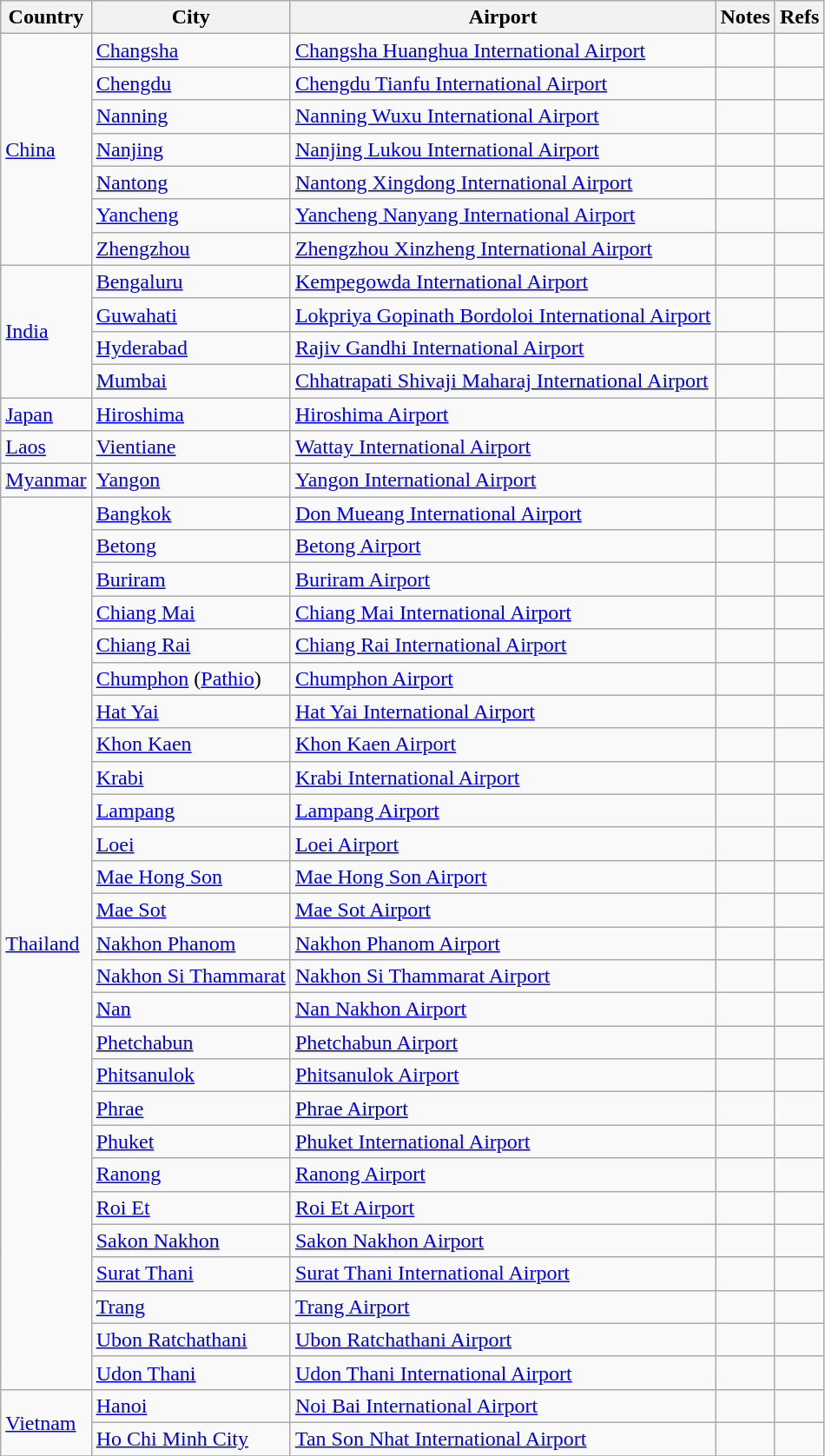<table class="sortable wikitable">
<tr>
<th>Country</th>
<th>City</th>
<th>Airport</th>
<th>Notes</th>
<th>Refs</th>
</tr>
<tr>
<td rowspan="7"><a href='#'>China</a></td>
<td><a href='#'>Changsha</a></td>
<td><a href='#'>Changsha Huanghua International Airport</a></td>
<td></td>
<td></td>
</tr>
<tr>
<td><a href='#'>Chengdu</a></td>
<td><a href='#'>Chengdu Tianfu International Airport</a></td>
<td></td>
<td></td>
</tr>
<tr>
<td><a href='#'>Nanning</a></td>
<td><a href='#'>Nanning Wuxu International Airport</a></td>
<td></td>
<td></td>
</tr>
<tr>
<td><a href='#'>Nanjing</a></td>
<td><a href='#'>Nanjing Lukou International Airport</a></td>
<td></td>
<td></td>
</tr>
<tr>
<td><a href='#'>Nantong</a></td>
<td><a href='#'>Nantong Xingdong International Airport</a></td>
<td></td>
<td></td>
</tr>
<tr>
<td><a href='#'>Yancheng</a></td>
<td><a href='#'>Yancheng Nanyang International Airport</a></td>
<td></td>
<td></td>
</tr>
<tr>
<td><a href='#'>Zhengzhou</a></td>
<td><a href='#'>Zhengzhou Xinzheng International Airport</a></td>
<td></td>
<td></td>
</tr>
<tr>
<td rowspan="4"><a href='#'>India</a></td>
<td><a href='#'>Bengaluru</a></td>
<td><a href='#'>Kempegowda International Airport</a></td>
<td></td>
<td align=center></td>
</tr>
<tr>
<td><a href='#'>Guwahati</a></td>
<td><a href='#'>Lokpriya Gopinath Bordoloi International Airport</a></td>
<td></td>
<td></td>
</tr>
<tr>
<td><a href='#'>Hyderabad</a></td>
<td><a href='#'>Rajiv Gandhi International Airport</a></td>
<td></td>
<td align="center"></td>
</tr>
<tr>
<td><a href='#'>Mumbai</a></td>
<td><a href='#'>Chhatrapati Shivaji Maharaj International Airport</a></td>
<td></td>
<td align=center></td>
</tr>
<tr>
<td><a href='#'>Japan</a></td>
<td><a href='#'>Hiroshima</a></td>
<td><a href='#'>Hiroshima Airport</a></td>
<td></td>
<td></td>
</tr>
<tr>
<td><a href='#'>Laos</a></td>
<td><a href='#'>Vientiane</a></td>
<td><a href='#'>Wattay International Airport</a></td>
<td></td>
<td></td>
</tr>
<tr>
<td><a href='#'>Myanmar</a></td>
<td><a href='#'>Yangon</a></td>
<td><a href='#'>Yangon International Airport</a></td>
<td></td>
<td></td>
</tr>
<tr>
<td rowspan="27"><a href='#'>Thailand</a></td>
<td><a href='#'>Bangkok</a></td>
<td><a href='#'>Don Mueang International Airport</a></td>
<td></td>
<td></td>
</tr>
<tr>
<td><a href='#'>Betong</a></td>
<td><a href='#'>Betong Airport</a></td>
<td></td>
<td></td>
</tr>
<tr>
<td><a href='#'>Buriram</a></td>
<td><a href='#'>Buriram Airport</a></td>
<td align=center></td>
<td align=center></td>
</tr>
<tr>
<td><a href='#'>Chiang Mai</a></td>
<td><a href='#'>Chiang Mai International Airport</a></td>
<td></td>
<td></td>
</tr>
<tr>
<td><a href='#'>Chiang Rai</a></td>
<td><a href='#'>Chiang Rai International Airport</a></td>
<td align=center></td>
<td align=center></td>
</tr>
<tr>
<td><a href='#'>Chumphon</a> (<a href='#'>Pathio</a>)</td>
<td><a href='#'>Chumphon Airport</a></td>
<td></td>
<td></td>
</tr>
<tr>
<td><a href='#'>Hat Yai</a></td>
<td><a href='#'>Hat Yai International Airport</a></td>
<td align=center></td>
<td align=center></td>
</tr>
<tr>
<td><a href='#'>Khon Kaen</a></td>
<td><a href='#'>Khon Kaen Airport</a></td>
<td></td>
<td align=center></td>
</tr>
<tr>
<td><a href='#'>Krabi</a></td>
<td><a href='#'>Krabi International Airport</a></td>
<td align=center></td>
<td align=center></td>
</tr>
<tr>
<td><a href='#'>Lampang</a></td>
<td><a href='#'>Lampang Airport</a></td>
<td></td>
<td></td>
</tr>
<tr>
<td><a href='#'>Loei</a></td>
<td><a href='#'>Loei Airport</a></td>
<td></td>
<td></td>
</tr>
<tr>
<td><a href='#'>Mae Hong Son</a></td>
<td><a href='#'>Mae Hong Son Airport</a></td>
<td></td>
<td></td>
</tr>
<tr>
<td><a href='#'>Mae Sot</a></td>
<td><a href='#'>Mae Sot Airport</a></td>
<td align=center></td>
<td align=center></td>
</tr>
<tr>
<td><a href='#'>Nakhon Phanom</a></td>
<td><a href='#'>Nakhon Phanom Airport</a></td>
<td></td>
<td align=center></td>
</tr>
<tr>
<td><a href='#'>Nakhon Si Thammarat</a></td>
<td><a href='#'>Nakhon Si Thammarat Airport</a></td>
<td align=center></td>
<td align=center></td>
</tr>
<tr>
<td><a href='#'>Nan</a></td>
<td><a href='#'>Nan Nakhon Airport</a></td>
<td align=center></td>
<td align=center></td>
</tr>
<tr>
<td><a href='#'>Phetchabun</a></td>
<td><a href='#'>Phetchabun Airport</a></td>
<td></td>
<td></td>
</tr>
<tr>
<td><a href='#'>Phitsanulok</a></td>
<td><a href='#'>Phitsanulok Airport</a></td>
<td align=center></td>
<td align=center></td>
</tr>
<tr>
<td><a href='#'>Phrae</a></td>
<td><a href='#'>Phrae Airport</a></td>
<td></td>
<td></td>
</tr>
<tr>
<td><a href='#'>Phuket</a></td>
<td><a href='#'>Phuket International Airport</a></td>
<td></td>
<td></td>
</tr>
<tr>
<td><a href='#'>Ranong</a></td>
<td><a href='#'>Ranong Airport</a></td>
<td></td>
<td></td>
</tr>
<tr>
<td><a href='#'>Roi Et</a></td>
<td><a href='#'>Roi Et Airport</a></td>
<td></td>
<td align=center></td>
</tr>
<tr>
<td><a href='#'>Sakon Nakhon</a></td>
<td><a href='#'>Sakon Nakhon Airport</a></td>
<td align=center></td>
<td align=center></td>
</tr>
<tr>
<td><a href='#'>Surat Thani</a></td>
<td><a href='#'>Surat Thani International Airport</a></td>
<td align=center></td>
<td align=center></td>
</tr>
<tr>
<td><a href='#'>Trang</a></td>
<td><a href='#'>Trang Airport</a></td>
<td align=center></td>
<td align=center></td>
</tr>
<tr>
<td><a href='#'>Ubon Ratchathani</a></td>
<td><a href='#'>Ubon Ratchathani Airport</a></td>
<td align=center></td>
<td align=center></td>
</tr>
<tr>
<td><a href='#'>Udon Thani</a></td>
<td><a href='#'>Udon Thani International Airport</a></td>
<td align=center></td>
<td align=center></td>
</tr>
<tr>
<td rowspan="2"><a href='#'>Vietnam</a></td>
<td><a href='#'>Hanoi</a></td>
<td><a href='#'>Noi Bai International Airport</a></td>
<td></td>
<td align=center></td>
</tr>
<tr>
<td><a href='#'>Ho Chi Minh City</a></td>
<td><a href='#'>Tan Son Nhat International Airport</a></td>
<td></td>
<td></td>
</tr>
<tr>
</tr>
</table>
